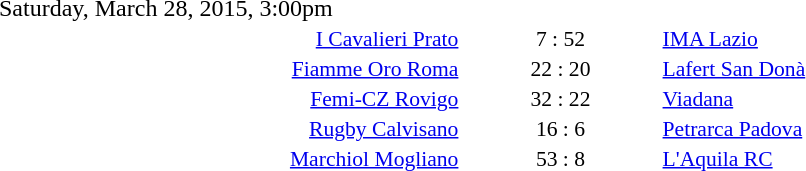<table style="width:70%;" cellspacing="1">
<tr>
<th width=35%></th>
<th width=15%></th>
<th></th>
</tr>
<tr>
<td>Saturday, March 28, 2015, 3:00pm</td>
</tr>
<tr style=font-size:90%>
<td align=right><a href='#'>I Cavalieri Prato</a></td>
<td align=center>7 : 52</td>
<td><a href='#'>IMA Lazio</a></td>
</tr>
<tr style=font-size:90%>
<td align=right><a href='#'>Fiamme Oro Roma</a></td>
<td align=center>22 : 20</td>
<td><a href='#'>Lafert San Donà</a></td>
</tr>
<tr style=font-size:90%>
<td align=right><a href='#'>Femi-CZ Rovigo</a></td>
<td align=center>32 : 22</td>
<td><a href='#'>Viadana</a></td>
</tr>
<tr style=font-size:90%>
<td align=right><a href='#'>Rugby Calvisano</a></td>
<td align=center>16 : 6</td>
<td><a href='#'>Petrarca Padova</a></td>
</tr>
<tr style=font-size:90%>
<td align=right><a href='#'>Marchiol Mogliano</a></td>
<td align=center>53 : 8</td>
<td><a href='#'>L'Aquila RC</a></td>
</tr>
</table>
